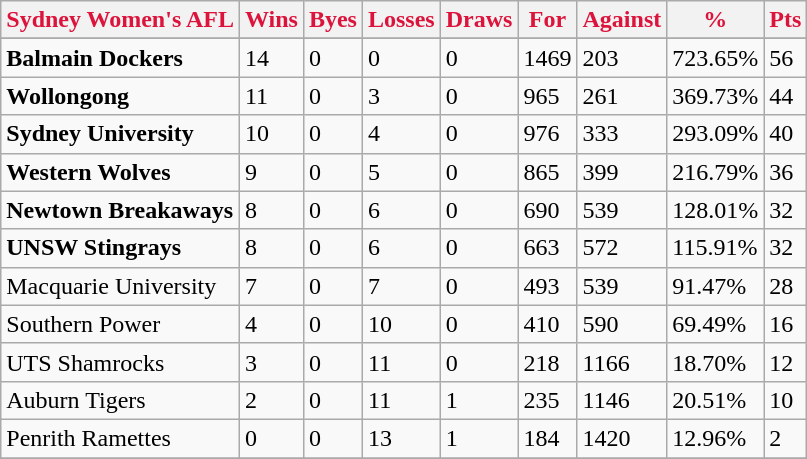<table class="wikitable">
<tr>
<th style="color:crimson">Sydney Women's AFL</th>
<th style="color:crimson">Wins</th>
<th style="color:crimson">Byes</th>
<th style="color:crimson">Losses</th>
<th style="color:crimson">Draws</th>
<th style="color:crimson">For</th>
<th style="color:crimson">Against</th>
<th style="color:crimson">%</th>
<th style="color:crimson">Pts</th>
</tr>
<tr>
</tr>
<tr>
</tr>
<tr>
<td><strong>	Balmain Dockers	</strong></td>
<td>14</td>
<td>0</td>
<td>0</td>
<td>0</td>
<td>1469</td>
<td>203</td>
<td>723.65%</td>
<td>56</td>
</tr>
<tr>
<td><strong>	Wollongong	</strong></td>
<td>11</td>
<td>0</td>
<td>3</td>
<td>0</td>
<td>965</td>
<td>261</td>
<td>369.73%</td>
<td>44</td>
</tr>
<tr>
<td><strong>	Sydney University	</strong></td>
<td>10</td>
<td>0</td>
<td>4</td>
<td>0</td>
<td>976</td>
<td>333</td>
<td>293.09%</td>
<td>40</td>
</tr>
<tr>
<td><strong>	Western Wolves	</strong></td>
<td>9</td>
<td>0</td>
<td>5</td>
<td>0</td>
<td>865</td>
<td>399</td>
<td>216.79%</td>
<td>36</td>
</tr>
<tr>
<td><strong>	Newtown Breakaways	</strong></td>
<td>8</td>
<td>0</td>
<td>6</td>
<td>0</td>
<td>690</td>
<td>539</td>
<td>128.01%</td>
<td>32</td>
</tr>
<tr>
<td><strong>	UNSW Stingrays</strong></td>
<td>8</td>
<td>0</td>
<td>6</td>
<td>0</td>
<td>663</td>
<td>572</td>
<td>115.91%</td>
<td>32</td>
</tr>
<tr>
<td>Macquarie University</td>
<td>7</td>
<td>0</td>
<td>7</td>
<td>0</td>
<td>493</td>
<td>539</td>
<td>91.47%</td>
<td>28</td>
</tr>
<tr>
<td>Southern Power</td>
<td>4</td>
<td>0</td>
<td>10</td>
<td>0</td>
<td>410</td>
<td>590</td>
<td>69.49%</td>
<td>16</td>
</tr>
<tr>
<td>UTS Shamrocks</td>
<td>3</td>
<td>0</td>
<td>11</td>
<td>0</td>
<td>218</td>
<td>1166</td>
<td>18.70%</td>
<td>12</td>
</tr>
<tr>
<td>Auburn Tigers</td>
<td>2</td>
<td>0</td>
<td>11</td>
<td>1</td>
<td>235</td>
<td>1146</td>
<td>20.51%</td>
<td>10</td>
</tr>
<tr>
<td>Penrith Ramettes</td>
<td>0</td>
<td>0</td>
<td>13</td>
<td>1</td>
<td>184</td>
<td>1420</td>
<td>12.96%</td>
<td>2</td>
</tr>
<tr>
</tr>
</table>
